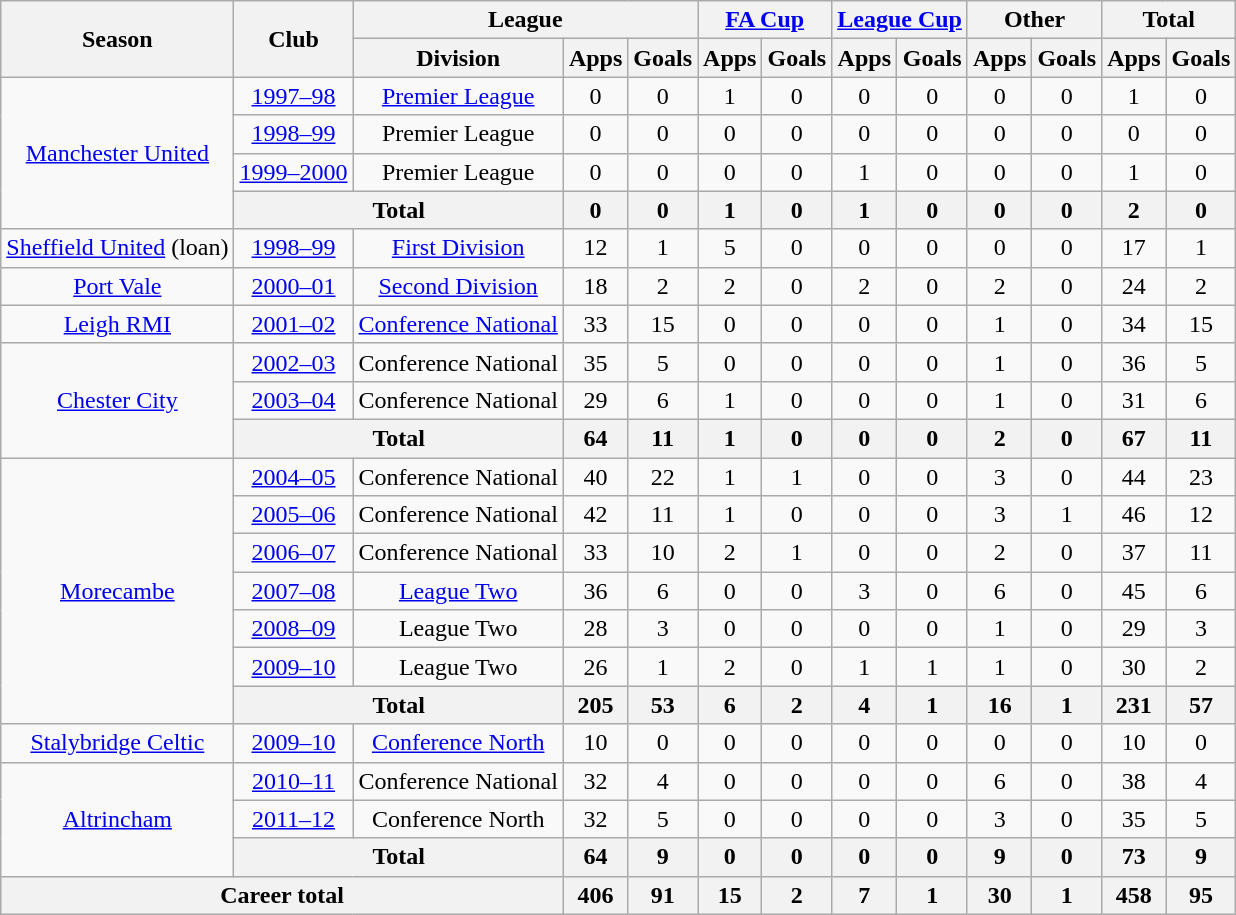<table class="wikitable" style="text-align:center">
<tr>
<th rowspan="2">Season</th>
<th rowspan="2">Club</th>
<th colspan="3">League</th>
<th colspan="2"><a href='#'>FA Cup</a></th>
<th colspan="2"><a href='#'>League Cup</a></th>
<th colspan="2">Other</th>
<th colspan="2">Total</th>
</tr>
<tr>
<th>Division</th>
<th>Apps</th>
<th>Goals</th>
<th>Apps</th>
<th>Goals</th>
<th>Apps</th>
<th>Goals</th>
<th>Apps</th>
<th>Goals</th>
<th>Apps</th>
<th>Goals</th>
</tr>
<tr>
<td rowspan="4"><a href='#'>Manchester United</a></td>
<td><a href='#'>1997–98</a></td>
<td><a href='#'>Premier League</a></td>
<td>0</td>
<td>0</td>
<td>1</td>
<td>0</td>
<td>0</td>
<td>0</td>
<td>0</td>
<td>0</td>
<td>1</td>
<td>0</td>
</tr>
<tr>
<td><a href='#'>1998–99</a></td>
<td>Premier League</td>
<td>0</td>
<td>0</td>
<td>0</td>
<td>0</td>
<td>0</td>
<td>0</td>
<td>0</td>
<td>0</td>
<td>0</td>
<td>0</td>
</tr>
<tr>
<td><a href='#'>1999–2000</a></td>
<td>Premier League</td>
<td>0</td>
<td>0</td>
<td>0</td>
<td>0</td>
<td>1</td>
<td>0</td>
<td>0</td>
<td>0</td>
<td>1</td>
<td>0</td>
</tr>
<tr>
<th colspan="2">Total</th>
<th>0</th>
<th>0</th>
<th>1</th>
<th>0</th>
<th>1</th>
<th>0</th>
<th>0</th>
<th>0</th>
<th>2</th>
<th>0</th>
</tr>
<tr>
<td><a href='#'>Sheffield United</a> (loan)</td>
<td><a href='#'>1998–99</a></td>
<td><a href='#'>First Division</a></td>
<td>12</td>
<td>1</td>
<td>5</td>
<td>0</td>
<td>0</td>
<td>0</td>
<td>0</td>
<td>0</td>
<td>17</td>
<td>1</td>
</tr>
<tr>
<td><a href='#'>Port Vale</a></td>
<td><a href='#'>2000–01</a></td>
<td><a href='#'>Second Division</a></td>
<td>18</td>
<td>2</td>
<td>2</td>
<td>0</td>
<td>2</td>
<td>0</td>
<td>2</td>
<td>0</td>
<td>24</td>
<td>2</td>
</tr>
<tr>
<td><a href='#'>Leigh RMI</a></td>
<td><a href='#'>2001–02</a></td>
<td><a href='#'>Conference National</a></td>
<td>33</td>
<td>15</td>
<td>0</td>
<td>0</td>
<td>0</td>
<td>0</td>
<td>1</td>
<td>0</td>
<td>34</td>
<td>15</td>
</tr>
<tr>
<td rowspan="3"><a href='#'>Chester City</a></td>
<td><a href='#'>2002–03</a></td>
<td>Conference National</td>
<td>35</td>
<td>5</td>
<td>0</td>
<td>0</td>
<td>0</td>
<td>0</td>
<td>1</td>
<td>0</td>
<td>36</td>
<td>5</td>
</tr>
<tr>
<td><a href='#'>2003–04</a></td>
<td>Conference National</td>
<td>29</td>
<td>6</td>
<td>1</td>
<td>0</td>
<td>0</td>
<td>0</td>
<td>1</td>
<td>0</td>
<td>31</td>
<td>6</td>
</tr>
<tr>
<th colspan="2">Total</th>
<th>64</th>
<th>11</th>
<th>1</th>
<th>0</th>
<th>0</th>
<th>0</th>
<th>2</th>
<th>0</th>
<th>67</th>
<th>11</th>
</tr>
<tr>
<td rowspan="7"><a href='#'>Morecambe</a></td>
<td><a href='#'>2004–05</a></td>
<td>Conference National</td>
<td>40</td>
<td>22</td>
<td>1</td>
<td>1</td>
<td>0</td>
<td>0</td>
<td>3</td>
<td>0</td>
<td>44</td>
<td>23</td>
</tr>
<tr>
<td><a href='#'>2005–06</a></td>
<td>Conference National</td>
<td>42</td>
<td>11</td>
<td>1</td>
<td>0</td>
<td>0</td>
<td>0</td>
<td>3</td>
<td>1</td>
<td>46</td>
<td>12</td>
</tr>
<tr>
<td><a href='#'>2006–07</a></td>
<td>Conference National</td>
<td>33</td>
<td>10</td>
<td>2</td>
<td>1</td>
<td>0</td>
<td>0</td>
<td>2</td>
<td>0</td>
<td>37</td>
<td>11</td>
</tr>
<tr>
<td><a href='#'>2007–08</a></td>
<td><a href='#'>League Two</a></td>
<td>36</td>
<td>6</td>
<td>0</td>
<td>0</td>
<td>3</td>
<td>0</td>
<td>6</td>
<td>0</td>
<td>45</td>
<td>6</td>
</tr>
<tr>
<td><a href='#'>2008–09</a></td>
<td>League Two</td>
<td>28</td>
<td>3</td>
<td>0</td>
<td>0</td>
<td>0</td>
<td>0</td>
<td>1</td>
<td>0</td>
<td>29</td>
<td>3</td>
</tr>
<tr>
<td><a href='#'>2009–10</a></td>
<td>League Two</td>
<td>26</td>
<td>1</td>
<td>2</td>
<td>0</td>
<td>1</td>
<td>1</td>
<td>1</td>
<td>0</td>
<td>30</td>
<td>2</td>
</tr>
<tr>
<th colspan="2">Total</th>
<th>205</th>
<th>53</th>
<th>6</th>
<th>2</th>
<th>4</th>
<th>1</th>
<th>16</th>
<th>1</th>
<th>231</th>
<th>57</th>
</tr>
<tr>
<td><a href='#'>Stalybridge Celtic</a></td>
<td><a href='#'>2009–10</a></td>
<td><a href='#'>Conference North</a></td>
<td>10</td>
<td>0</td>
<td>0</td>
<td>0</td>
<td>0</td>
<td>0</td>
<td>0</td>
<td>0</td>
<td>10</td>
<td>0</td>
</tr>
<tr>
<td rowspan="3"><a href='#'>Altrincham</a></td>
<td><a href='#'>2010–11</a></td>
<td>Conference National</td>
<td>32</td>
<td>4</td>
<td>0</td>
<td>0</td>
<td>0</td>
<td>0</td>
<td>6</td>
<td>0</td>
<td>38</td>
<td>4</td>
</tr>
<tr>
<td><a href='#'>2011–12</a></td>
<td>Conference North</td>
<td>32</td>
<td>5</td>
<td>0</td>
<td>0</td>
<td>0</td>
<td>0</td>
<td>3</td>
<td>0</td>
<td>35</td>
<td>5</td>
</tr>
<tr>
<th colspan="2">Total</th>
<th>64</th>
<th>9</th>
<th>0</th>
<th>0</th>
<th>0</th>
<th>0</th>
<th>9</th>
<th>0</th>
<th>73</th>
<th>9</th>
</tr>
<tr>
<th colspan="3">Career total</th>
<th>406</th>
<th>91</th>
<th>15</th>
<th>2</th>
<th>7</th>
<th>1</th>
<th>30</th>
<th>1</th>
<th>458</th>
<th>95</th>
</tr>
</table>
